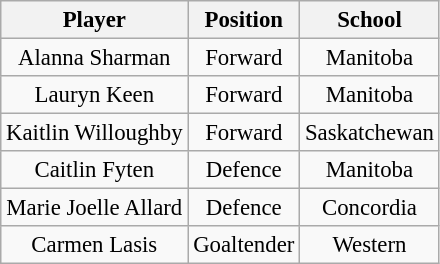<table class="wikitable sortable" style="font-size: 95%;text-align: center;">
<tr>
<th>Player</th>
<th>Position</th>
<th>School</th>
</tr>
<tr>
<td>Alanna Sharman</td>
<td>Forward</td>
<td>Manitoba</td>
</tr>
<tr>
<td>Lauryn Keen</td>
<td>Forward</td>
<td>Manitoba</td>
</tr>
<tr>
<td>Kaitlin Willoughby</td>
<td>Forward</td>
<td>Saskatchewan</td>
</tr>
<tr>
<td>Caitlin Fyten</td>
<td>Defence</td>
<td>Manitoba</td>
</tr>
<tr>
<td>Marie Joelle Allard</td>
<td>Defence</td>
<td>Concordia</td>
</tr>
<tr>
<td>Carmen Lasis</td>
<td>Goaltender</td>
<td>Western</td>
</tr>
</table>
